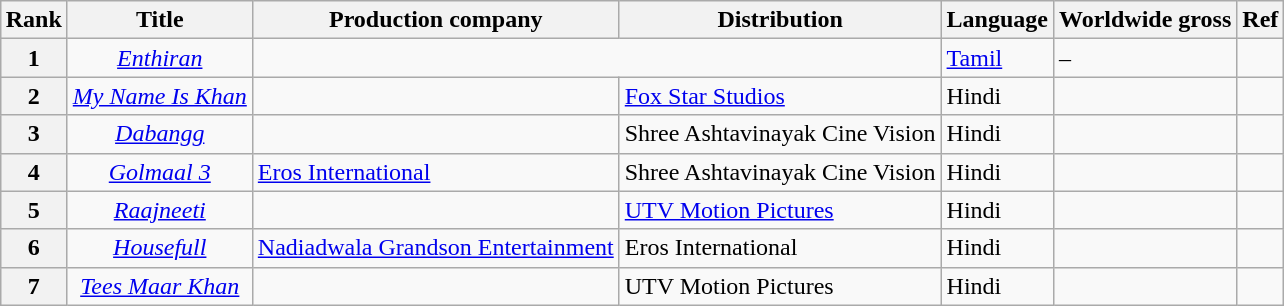<table class="wikitable sortable" style=" margin:auto;">
<tr>
<th>Rank</th>
<th>Title</th>
<th>Production company</th>
<th>Distribution</th>
<th>Language</th>
<th>Worldwide gross</th>
<th>Ref</th>
</tr>
<tr>
<th style="text-align:center;">1</th>
<td style="text-align:center;"><em><a href='#'>Enthiran</a></em></td>
<td colspan="2" style="text-align:center;"></td>
<td><a href='#'>Tamil</a></td>
<td>–</td>
<td></td>
</tr>
<tr>
<th style="textalign:center;">2</th>
<td style="text-align:center;"><em><a href='#'>My Name Is Khan</a></em></td>
<td></td>
<td><a href='#'>Fox Star Studios</a></td>
<td>Hindi</td>
<td></td>
<td></td>
</tr>
<tr>
<th style="textalign:centre;">3</th>
<td style="text-align:center;"><em><a href='#'>Dabangg</a></em></td>
<td></td>
<td>Shree Ashtavinayak Cine Vision</td>
<td>Hindi</td>
<td></td>
<td></td>
</tr>
<tr>
<th style="text-align:center;">4</th>
<td style="text-align:center;"><em><a href='#'>Golmaal 3</a></em></td>
<td><a href='#'>Eros International</a></td>
<td>Shree Ashtavinayak Cine Vision</td>
<td>Hindi</td>
<td></td>
<td></td>
</tr>
<tr>
<th style="textalign:centre;">5</th>
<td style="text-align:center;"><em><a href='#'>Raajneeti</a></em></td>
<td></td>
<td><a href='#'>UTV Motion Pictures</a></td>
<td>Hindi</td>
<td></td>
<td></td>
</tr>
<tr>
<th style="text-align:center;">6</th>
<td style="text-align:center;"><em><a href='#'>Housefull</a></em></td>
<td><a href='#'>Nadiadwala Grandson Entertainment</a></td>
<td>Eros International</td>
<td>Hindi</td>
<td></td>
<td></td>
</tr>
<tr>
<th style="text-align:center;">7</th>
<td style="text-align:center;"><a href='#'><em>Tees Maar Khan</em></a></td>
<td></td>
<td>UTV Motion Pictures</td>
<td>Hindi</td>
<td></td>
<td></td>
</tr>
</table>
